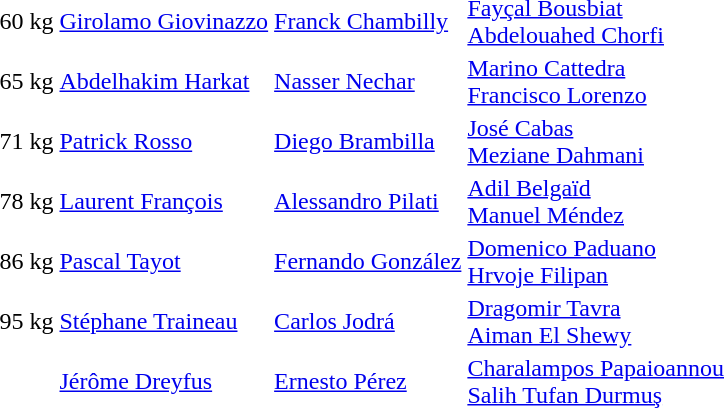<table>
<tr>
<td>60 kg</td>
<td> <a href='#'>Girolamo Giovinazzo</a></td>
<td> <a href='#'>Franck Chambilly</a></td>
<td> <a href='#'>Fayçal Bousbiat</a> <br>  <a href='#'>Abdelouahed Chorfi</a></td>
</tr>
<tr>
<td>65 kg</td>
<td> <a href='#'>Abdelhakim Harkat</a></td>
<td> <a href='#'>Nasser Nechar</a></td>
<td> <a href='#'>Marino Cattedra</a> <br>  <a href='#'>Francisco Lorenzo</a></td>
</tr>
<tr>
<td>71 kg</td>
<td> <a href='#'>Patrick Rosso</a></td>
<td> <a href='#'>Diego Brambilla</a></td>
<td> <a href='#'>José Cabas</a> <br>  <a href='#'>Meziane Dahmani</a></td>
</tr>
<tr>
<td>78 kg</td>
<td> <a href='#'>Laurent François</a></td>
<td> <a href='#'>Alessandro Pilati</a></td>
<td> <a href='#'>Adil Belgaïd</a> <br>  <a href='#'>Manuel Méndez</a></td>
</tr>
<tr>
<td>86 kg</td>
<td> <a href='#'>Pascal Tayot</a></td>
<td> <a href='#'>Fernando González</a></td>
<td> <a href='#'>Domenico Paduano</a> <br>  <a href='#'>Hrvoje Filipan</a></td>
</tr>
<tr>
<td>95 kg</td>
<td> <a href='#'>Stéphane Traineau</a></td>
<td> <a href='#'>Carlos Jodrá</a></td>
<td> <a href='#'>Dragomir Tavra</a> <br>  <a href='#'>Aiman El Shewy</a></td>
</tr>
<tr>
<td></td>
<td> <a href='#'>Jérôme Dreyfus</a></td>
<td> <a href='#'>Ernesto Pérez</a></td>
<td> <a href='#'>Charalampos Papaioannou</a> <br>  <a href='#'>Salih Tufan Durmuş</a></td>
</tr>
</table>
